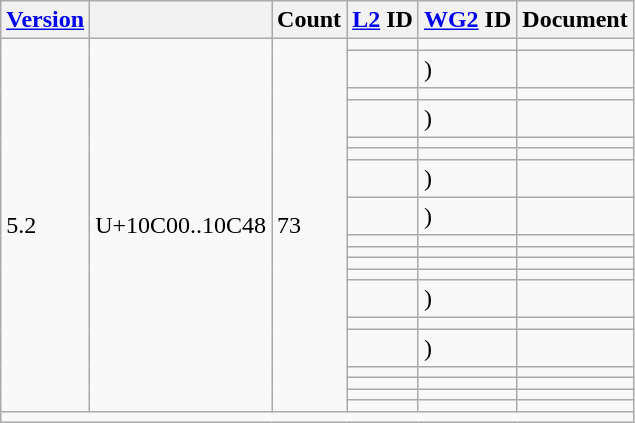<table class="wikitable sticky-header">
<tr>
<th><a href='#'>Version</a></th>
<th></th>
<th>Count</th>
<th><a href='#'>L2</a> ID</th>
<th><a href='#'>WG2</a> ID</th>
<th>Document</th>
</tr>
<tr>
<td rowspan="19">5.2</td>
<td rowspan="19">U+10C00..10C48</td>
<td rowspan="19">73</td>
<td></td>
<td></td>
<td></td>
</tr>
<tr>
<td></td>
<td> )</td>
<td></td>
</tr>
<tr>
<td></td>
<td></td>
<td></td>
</tr>
<tr>
<td></td>
<td> )</td>
<td></td>
</tr>
<tr>
<td></td>
<td></td>
<td></td>
</tr>
<tr>
<td></td>
<td></td>
<td></td>
</tr>
<tr>
<td></td>
<td> )</td>
<td></td>
</tr>
<tr>
<td></td>
<td> )</td>
<td></td>
</tr>
<tr>
<td></td>
<td></td>
<td></td>
</tr>
<tr>
<td></td>
<td></td>
<td></td>
</tr>
<tr>
<td></td>
<td></td>
<td></td>
</tr>
<tr>
<td></td>
<td></td>
<td></td>
</tr>
<tr>
<td></td>
<td> )</td>
<td></td>
</tr>
<tr>
<td></td>
<td></td>
<td></td>
</tr>
<tr>
<td></td>
<td> )</td>
<td></td>
</tr>
<tr>
<td></td>
<td></td>
<td></td>
</tr>
<tr>
<td></td>
<td></td>
<td></td>
</tr>
<tr>
<td></td>
<td></td>
<td></td>
</tr>
<tr>
<td></td>
<td></td>
<td></td>
</tr>
<tr class="sortbottom">
<td colspan="6"></td>
</tr>
</table>
